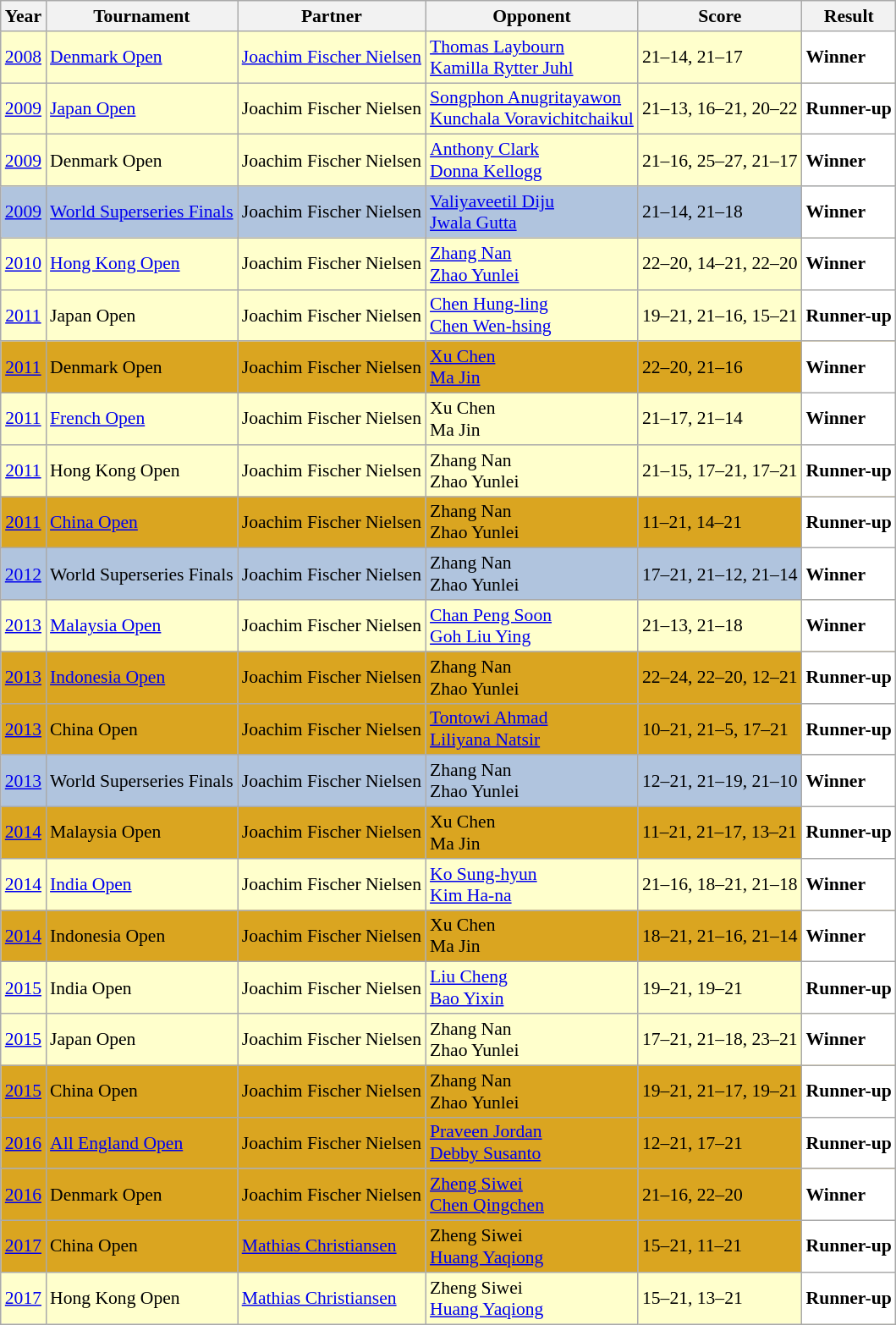<table class="sortable wikitable" style="font-size: 90%;">
<tr>
<th>Year</th>
<th>Tournament</th>
<th>Partner</th>
<th>Opponent</th>
<th>Score</th>
<th>Result</th>
</tr>
<tr style="background:#FFFFCC">
<td align="center"><a href='#'>2008</a></td>
<td align="left"><a href='#'>Denmark Open</a></td>
<td align="left"> <a href='#'>Joachim Fischer Nielsen</a></td>
<td align="left"> <a href='#'>Thomas Laybourn</a> <br>  <a href='#'>Kamilla Rytter Juhl</a></td>
<td align="left">21–14, 21–17</td>
<td style="text-align:left; background:white"> <strong>Winner</strong></td>
</tr>
<tr style="background:#FFFFCC">
<td align="center"><a href='#'>2009</a></td>
<td align="left"><a href='#'>Japan Open</a></td>
<td align="left"> Joachim Fischer Nielsen</td>
<td align="left"> <a href='#'>Songphon Anugritayawon</a> <br>  <a href='#'>Kunchala Voravichitchaikul</a></td>
<td align="left">21–13, 16–21, 20–22</td>
<td style="text-align:left; background:white"> <strong>Runner-up</strong></td>
</tr>
<tr style="background:#FFFFCC">
<td align="center"><a href='#'>2009</a></td>
<td align="left">Denmark Open</td>
<td align="left"> Joachim Fischer Nielsen</td>
<td align="left"> <a href='#'>Anthony Clark</a> <br>  <a href='#'>Donna Kellogg</a></td>
<td align="left">21–16, 25–27, 21–17</td>
<td style="text-align:left; background:white"> <strong>Winner</strong></td>
</tr>
<tr style="background:#B0C4DE">
<td align="center"><a href='#'>2009</a></td>
<td align="left"><a href='#'>World Superseries Finals</a></td>
<td align="left"> Joachim Fischer Nielsen</td>
<td align="left"> <a href='#'>Valiyaveetil Diju</a> <br>  <a href='#'>Jwala Gutta</a></td>
<td align="left">21–14, 21–18</td>
<td style="text-align:left; background:white"> <strong>Winner</strong></td>
</tr>
<tr style="background:#FFFFCC">
<td align="center"><a href='#'>2010</a></td>
<td align="left"><a href='#'>Hong Kong Open</a></td>
<td align="left"> Joachim Fischer Nielsen</td>
<td align="left"> <a href='#'>Zhang Nan</a> <br>  <a href='#'>Zhao Yunlei</a></td>
<td align="left">22–20, 14–21, 22–20</td>
<td style="text-align:left; background:white"> <strong>Winner</strong></td>
</tr>
<tr style="background:#FFFFCC">
<td align="center"><a href='#'>2011</a></td>
<td align="left">Japan Open</td>
<td align="left"> Joachim Fischer Nielsen</td>
<td align="left"> <a href='#'>Chen Hung-ling</a> <br>  <a href='#'>Chen Wen-hsing</a></td>
<td align="left">19–21, 21–16, 15–21</td>
<td style="text-align:left; background:white"> <strong>Runner-up</strong></td>
</tr>
<tr style="background:#DAA520">
<td align="center"><a href='#'>2011</a></td>
<td align="left">Denmark Open</td>
<td align="left"> Joachim Fischer Nielsen</td>
<td align="left"> <a href='#'>Xu Chen</a> <br>  <a href='#'>Ma Jin</a></td>
<td align="left">22–20, 21–16</td>
<td style="text-align:left; background:white"> <strong>Winner</strong></td>
</tr>
<tr style="background:#FFFFCC">
<td align="center"><a href='#'>2011</a></td>
<td align="left"><a href='#'>French Open</a></td>
<td align="left"> Joachim Fischer Nielsen</td>
<td align="left"> Xu Chen <br>  Ma Jin</td>
<td align="left">21–17, 21–14</td>
<td style="text-align:left; background:white"> <strong>Winner</strong></td>
</tr>
<tr style="background:#FFFFCC">
<td align="center"><a href='#'>2011</a></td>
<td align="left">Hong Kong Open</td>
<td align="left"> Joachim Fischer Nielsen</td>
<td align="left"> Zhang Nan <br>  Zhao Yunlei</td>
<td align="left">21–15, 17–21, 17–21</td>
<td style="text-align:left; background:white"> <strong>Runner-up</strong></td>
</tr>
<tr style="background:#DAA520">
<td align="center"><a href='#'>2011</a></td>
<td align="left"><a href='#'>China Open</a></td>
<td align="left"> Joachim Fischer Nielsen</td>
<td align="left"> Zhang Nan <br>  Zhao Yunlei</td>
<td align="left">11–21, 14–21</td>
<td style="text-align:left; background:white"> <strong>Runner-up</strong></td>
</tr>
<tr style="background:#B0C4DE">
<td align="center"><a href='#'>2012</a></td>
<td align="left">World Superseries Finals</td>
<td align="left"> Joachim Fischer Nielsen</td>
<td align="left"> Zhang Nan <br>  Zhao Yunlei</td>
<td align="left">17–21, 21–12, 21–14</td>
<td style="text-align:left; background:white"> <strong>Winner</strong></td>
</tr>
<tr style="background:#FFFFCC">
<td align="center"><a href='#'>2013</a></td>
<td align="left"><a href='#'>Malaysia Open</a></td>
<td align="left"> Joachim Fischer Nielsen</td>
<td align="left"> <a href='#'>Chan Peng Soon</a> <br>  <a href='#'>Goh Liu Ying</a></td>
<td align="left">21–13, 21–18</td>
<td style="text-align:left; background:white"> <strong>Winner</strong></td>
</tr>
<tr style="background:#DAA520">
<td align="center"><a href='#'>2013</a></td>
<td align="left"><a href='#'>Indonesia Open</a></td>
<td align="left"> Joachim Fischer Nielsen</td>
<td align="left"> Zhang Nan <br>  Zhao Yunlei</td>
<td align="left">22–24, 22–20, 12–21</td>
<td style="text-align:left; background:white"> <strong>Runner-up</strong></td>
</tr>
<tr style="background:#DAA520">
<td align="center"><a href='#'>2013</a></td>
<td align="left">China Open</td>
<td align="left"> Joachim Fischer Nielsen</td>
<td align="left"> <a href='#'>Tontowi Ahmad</a> <br>  <a href='#'>Liliyana Natsir</a></td>
<td align="left">10–21, 21–5, 17–21</td>
<td style="text-align:left; background:white"> <strong>Runner-up</strong></td>
</tr>
<tr style="background:#B0C4DE">
<td align="center"><a href='#'>2013</a></td>
<td align="left">World Superseries Finals</td>
<td align="left"> Joachim Fischer Nielsen</td>
<td align="left"> Zhang Nan <br>  Zhao Yunlei</td>
<td align="left">12–21, 21–19, 21–10</td>
<td style="text-align:left; background:white"> <strong>Winner</strong></td>
</tr>
<tr style="background:#DAA520">
<td align="center"><a href='#'>2014</a></td>
<td align="left">Malaysia Open</td>
<td align="left"> Joachim Fischer Nielsen</td>
<td align="left"> Xu Chen <br>  Ma Jin</td>
<td align="left">11–21, 21–17, 13–21</td>
<td style="text-align:left; background:white"> <strong>Runner-up</strong></td>
</tr>
<tr style="background:#FFFFCC">
<td align="center"><a href='#'>2014</a></td>
<td align="left"><a href='#'>India Open</a></td>
<td align="left"> Joachim Fischer Nielsen</td>
<td align="left"> <a href='#'>Ko Sung-hyun</a> <br>  <a href='#'>Kim Ha-na</a></td>
<td align="left">21–16, 18–21, 21–18</td>
<td style="text-align:left; background:white"> <strong>Winner</strong></td>
</tr>
<tr style="background:#DAA520">
<td align="center"><a href='#'>2014</a></td>
<td align="left">Indonesia Open</td>
<td align="left"> Joachim Fischer Nielsen</td>
<td align="left"> Xu Chen <br>  Ma Jin</td>
<td align="left">18–21, 21–16, 21–14</td>
<td style="text-align:left; background:white"> <strong>Winner</strong></td>
</tr>
<tr style="background:#FFFFCC">
<td align="center"><a href='#'>2015</a></td>
<td align="left">India Open</td>
<td align="left"> Joachim Fischer Nielsen</td>
<td align="left"> <a href='#'>Liu Cheng</a> <br>  <a href='#'>Bao Yixin</a></td>
<td align="left">19–21, 19–21</td>
<td style="text-align:left; background:white"> <strong>Runner-up</strong></td>
</tr>
<tr style="background:#FFFFCC">
<td align="center"><a href='#'>2015</a></td>
<td align="left">Japan Open</td>
<td align="left"> Joachim Fischer Nielsen</td>
<td align="left"> Zhang Nan <br>  Zhao Yunlei</td>
<td align="left">17–21, 21–18, 23–21</td>
<td style="text-align:left; background:white"> <strong>Winner</strong></td>
</tr>
<tr style="background:#DAA520">
<td align="center"><a href='#'>2015</a></td>
<td align="left">China Open</td>
<td align="left"> Joachim Fischer Nielsen</td>
<td align="left"> Zhang Nan <br>  Zhao Yunlei</td>
<td align="left">19–21, 21–17, 19–21</td>
<td style="text-align:left; background:white"> <strong>Runner-up</strong></td>
</tr>
<tr style="background:#DAA520">
<td align="center"><a href='#'>2016</a></td>
<td align="left"><a href='#'>All England Open</a></td>
<td align="left"> Joachim Fischer Nielsen</td>
<td align="left"> <a href='#'>Praveen Jordan</a> <br>  <a href='#'>Debby Susanto</a></td>
<td align="left">12–21, 17–21</td>
<td style="text-align:left; background:white"> <strong>Runner-up</strong></td>
</tr>
<tr style="background:#DAA520">
<td align="center"><a href='#'>2016</a></td>
<td align="left">Denmark Open</td>
<td align="left"> Joachim Fischer Nielsen</td>
<td align="left"> <a href='#'>Zheng Siwei</a> <br>  <a href='#'>Chen Qingchen</a></td>
<td align="left">21–16, 22–20</td>
<td style="text-align:left; background:white"> <strong>Winner</strong></td>
</tr>
<tr style="background:#DAA520">
<td align="center"><a href='#'>2017</a></td>
<td align="left">China Open</td>
<td align="left"> <a href='#'>Mathias Christiansen</a></td>
<td align="left"> Zheng Siwei <br>  <a href='#'>Huang Yaqiong</a></td>
<td align="left">15–21, 11–21</td>
<td style="text-align:left; background:white"> <strong>Runner-up</strong></td>
</tr>
<tr style="background:#FFFFCC">
<td align="center"><a href='#'>2017</a></td>
<td align="left">Hong Kong Open</td>
<td align="left"> <a href='#'>Mathias Christiansen</a></td>
<td align="left"> Zheng Siwei <br>  <a href='#'>Huang Yaqiong</a></td>
<td align="left">15–21, 13–21</td>
<td style="text-align:left; background:white"> <strong>Runner-up</strong></td>
</tr>
</table>
